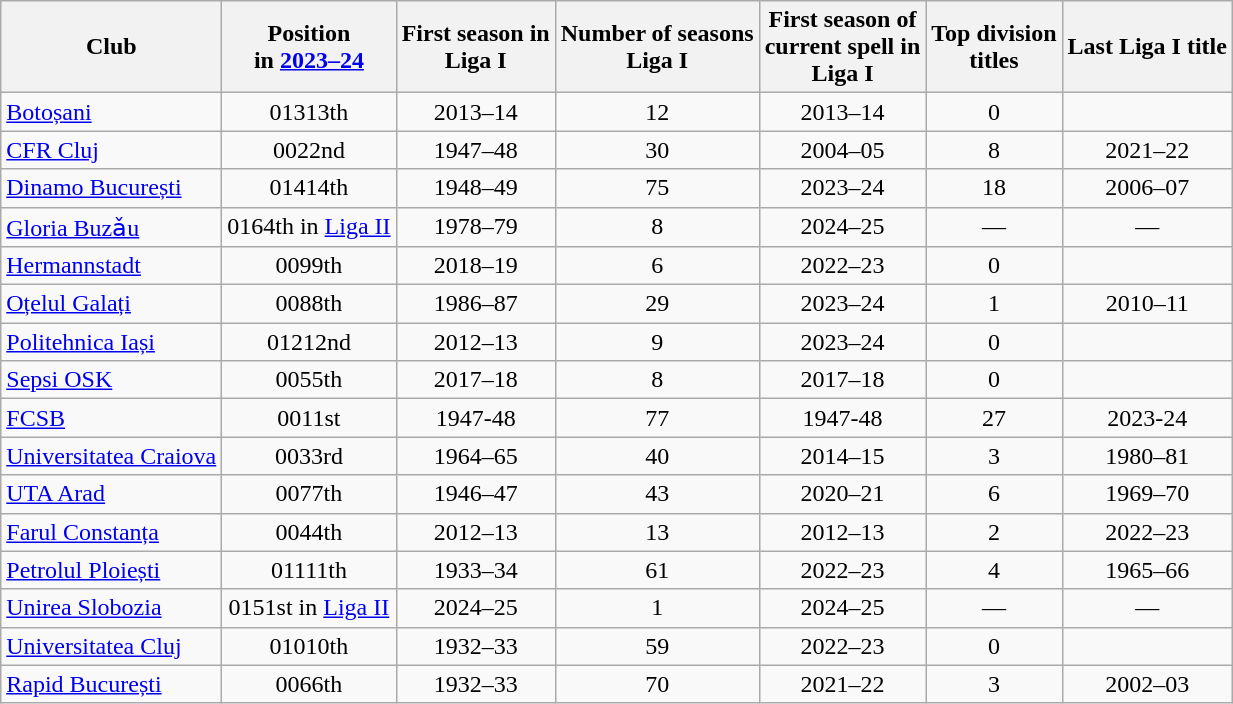<table class="wikitable sortable" style="text-align:center">
<tr>
<th>Club</th>
<th>Position<br>in <a href='#'>2023–24</a></th>
<th>First season in<br>Liga I</th>
<th>Number of seasons<br>Liga I</th>
<th>First season of<br>current spell in<br>Liga I</th>
<th>Top division<br>titles</th>
<th>Last Liga I title</th>
</tr>
<tr>
<td align="left"><a href='#'>Botoșani</a></td>
<td><span>013</span>13th</td>
<td>2013–14</td>
<td>12</td>
<td>2013–14</td>
<td>0</td>
<td></td>
</tr>
<tr>
<td align="left"><a href='#'>CFR Cluj</a></td>
<td><span>002</span>2nd</td>
<td>1947–48</td>
<td>30</td>
<td>2004–05</td>
<td>8</td>
<td>2021–22</td>
</tr>
<tr>
<td align="left"><a href='#'>Dinamo București</a></td>
<td><span>014</span>14th</td>
<td>1948–49</td>
<td>75</td>
<td>2023–24</td>
<td>18</td>
<td>2006–07</td>
</tr>
<tr>
<td align="left"><a href='#'>Gloria Buzǎu</a></td>
<td><span>016</span>4th in <a href='#'>Liga II</a></td>
<td>1978–79</td>
<td>8</td>
<td>2024–25</td>
<td>—</td>
<td>—</td>
</tr>
<tr>
<td align="left"><a href='#'>Hermannstadt</a></td>
<td><span>009</span>9th</td>
<td>2018–19</td>
<td>6</td>
<td>2022–23</td>
<td>0</td>
<td></td>
</tr>
<tr>
<td align="left"><a href='#'>Oțelul Galați</a></td>
<td><span>008</span>8th</td>
<td>1986–87</td>
<td>29</td>
<td>2023–24</td>
<td>1</td>
<td>2010–11</td>
</tr>
<tr>
<td align="left"><a href='#'>Politehnica Iași</a></td>
<td><span>012</span>12nd</td>
<td>2012–13</td>
<td>9</td>
<td>2023–24</td>
<td>0</td>
<td></td>
</tr>
<tr>
<td align="left"><a href='#'>Sepsi OSK</a></td>
<td><span>005</span>5th</td>
<td>2017–18</td>
<td>8</td>
<td>2017–18</td>
<td>0</td>
<td></td>
</tr>
<tr>
<td align="left"><a href='#'>FCSB</a></td>
<td><span>001</span>1st</td>
<td>1947-48</td>
<td>77</td>
<td>1947-48</td>
<td>27</td>
<td>2023-24</td>
</tr>
<tr>
<td align="left"><a href='#'>Universitatea Craiova</a></td>
<td><span>003</span>3rd</td>
<td>1964–65</td>
<td>40</td>
<td>2014–15</td>
<td>3</td>
<td>1980–81</td>
</tr>
<tr>
<td align="left"><a href='#'>UTA Arad</a></td>
<td><span>007</span>7th</td>
<td>1946–47</td>
<td>43</td>
<td>2020–21</td>
<td>6</td>
<td>1969–70</td>
</tr>
<tr>
<td align="left"><a href='#'>Farul Constanța</a></td>
<td><span>004</span>4th</td>
<td>2012–13</td>
<td>13</td>
<td>2012–13</td>
<td>2</td>
<td>2022–23</td>
</tr>
<tr>
<td align="left"><a href='#'>Petrolul Ploiești</a></td>
<td><span>011</span>11th</td>
<td>1933–34</td>
<td>61</td>
<td>2022–23</td>
<td>4</td>
<td>1965–66</td>
</tr>
<tr>
<td align="left"><a href='#'>Unirea Slobozia</a></td>
<td><span>015</span>1st in <a href='#'>Liga II</a></td>
<td>2024–25</td>
<td>1</td>
<td>2024–25</td>
<td>—</td>
<td>—</td>
</tr>
<tr>
<td align="left"><a href='#'>Universitatea Cluj</a></td>
<td><span>010</span>10th</td>
<td>1932–33</td>
<td>59</td>
<td>2022–23</td>
<td>0</td>
<td></td>
</tr>
<tr>
<td align="left"><a href='#'>Rapid București</a></td>
<td><span>006</span>6th</td>
<td>1932–33</td>
<td>70</td>
<td>2021–22</td>
<td>3</td>
<td>2002–03</td>
</tr>
</table>
